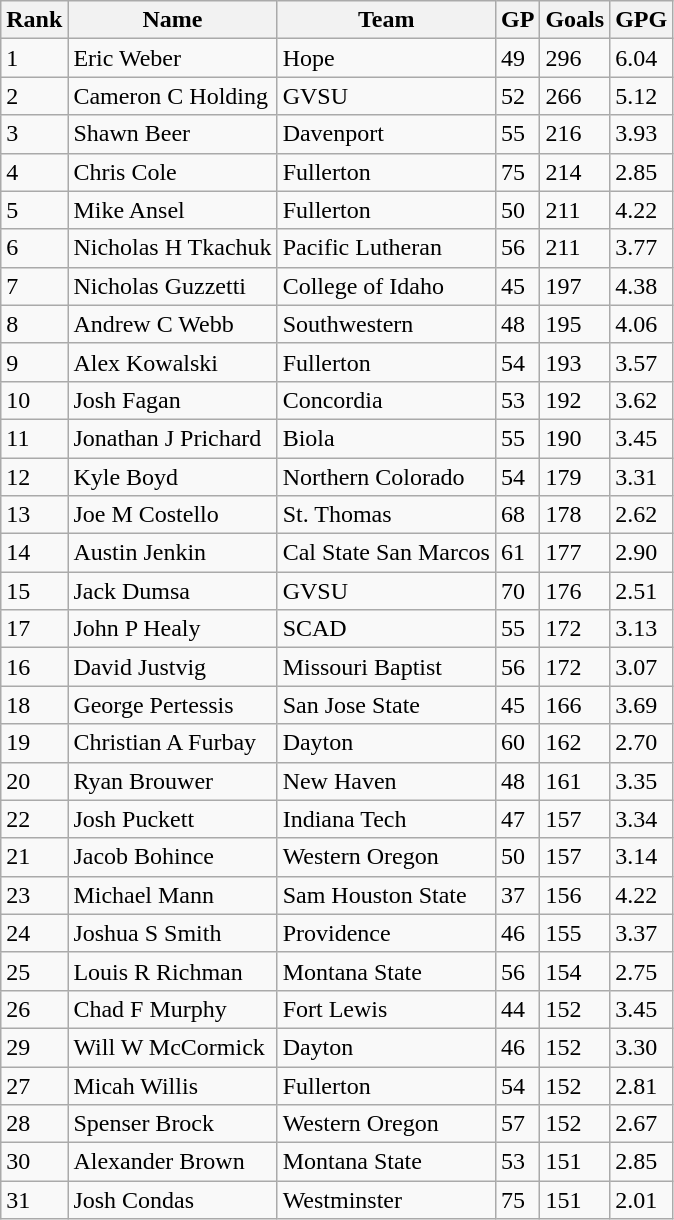<table class="wikitable sortable">
<tr>
<th>Rank</th>
<th>Name</th>
<th>Team</th>
<th>GP</th>
<th>Goals</th>
<th>GPG</th>
</tr>
<tr>
<td>1</td>
<td>Eric Weber</td>
<td>Hope</td>
<td>49</td>
<td>296</td>
<td>6.04</td>
</tr>
<tr>
<td>2</td>
<td>Cameron C Holding</td>
<td>GVSU</td>
<td>52</td>
<td>266</td>
<td>5.12</td>
</tr>
<tr>
<td>3</td>
<td>Shawn Beer</td>
<td>Davenport</td>
<td>55</td>
<td>216</td>
<td>3.93</td>
</tr>
<tr>
<td>4</td>
<td>Chris Cole</td>
<td>Fullerton</td>
<td>75</td>
<td>214</td>
<td>2.85</td>
</tr>
<tr>
<td>5</td>
<td>Mike Ansel</td>
<td>Fullerton</td>
<td>50</td>
<td>211</td>
<td>4.22</td>
</tr>
<tr>
<td>6</td>
<td>Nicholas H Tkachuk</td>
<td>Pacific Lutheran</td>
<td>56</td>
<td>211</td>
<td>3.77</td>
</tr>
<tr>
<td>7</td>
<td>Nicholas Guzzetti</td>
<td>College of Idaho</td>
<td>45</td>
<td>197</td>
<td>4.38</td>
</tr>
<tr>
<td>8</td>
<td>Andrew C Webb</td>
<td>Southwestern</td>
<td>48</td>
<td>195</td>
<td>4.06</td>
</tr>
<tr>
<td>9</td>
<td>Alex Kowalski</td>
<td>Fullerton</td>
<td>54</td>
<td>193</td>
<td>3.57</td>
</tr>
<tr>
<td>10</td>
<td>Josh Fagan</td>
<td>Concordia</td>
<td>53</td>
<td>192</td>
<td>3.62</td>
</tr>
<tr>
<td>11</td>
<td>Jonathan J Prichard</td>
<td>Biola</td>
<td>55</td>
<td>190</td>
<td>3.45</td>
</tr>
<tr>
<td>12</td>
<td>Kyle Boyd</td>
<td>Northern Colorado</td>
<td>54</td>
<td>179</td>
<td>3.31</td>
</tr>
<tr>
<td>13</td>
<td>Joe M Costello</td>
<td>St. Thomas</td>
<td>68</td>
<td>178</td>
<td>2.62</td>
</tr>
<tr>
<td>14</td>
<td>Austin Jenkin</td>
<td>Cal State San Marcos</td>
<td>61</td>
<td>177</td>
<td>2.90</td>
</tr>
<tr>
<td>15</td>
<td>Jack Dumsa</td>
<td>GVSU</td>
<td>70</td>
<td>176</td>
<td>2.51</td>
</tr>
<tr>
<td>17</td>
<td>John P Healy</td>
<td>SCAD</td>
<td>55</td>
<td>172</td>
<td>3.13</td>
</tr>
<tr>
<td>16</td>
<td>David Justvig</td>
<td>Missouri Baptist</td>
<td>56</td>
<td>172</td>
<td>3.07</td>
</tr>
<tr>
<td>18</td>
<td>George Pertessis</td>
<td>San Jose State</td>
<td>45</td>
<td>166</td>
<td>3.69</td>
</tr>
<tr>
<td>19</td>
<td>Christian A Furbay</td>
<td>Dayton</td>
<td>60</td>
<td>162</td>
<td>2.70</td>
</tr>
<tr>
<td>20</td>
<td>Ryan Brouwer</td>
<td>New Haven</td>
<td>48</td>
<td>161</td>
<td>3.35</td>
</tr>
<tr>
<td>22</td>
<td>Josh Puckett</td>
<td>Indiana Tech</td>
<td>47</td>
<td>157</td>
<td>3.34</td>
</tr>
<tr>
<td>21</td>
<td>Jacob Bohince</td>
<td>Western Oregon</td>
<td>50</td>
<td>157</td>
<td>3.14</td>
</tr>
<tr>
<td>23</td>
<td>Michael Mann</td>
<td>Sam Houston State</td>
<td>37</td>
<td>156</td>
<td>4.22</td>
</tr>
<tr>
<td>24</td>
<td>Joshua S Smith</td>
<td>Providence</td>
<td>46</td>
<td>155</td>
<td>3.37</td>
</tr>
<tr>
<td>25</td>
<td>Louis R Richman</td>
<td>Montana State</td>
<td>56</td>
<td>154</td>
<td>2.75</td>
</tr>
<tr>
<td>26</td>
<td>Chad F Murphy</td>
<td>Fort Lewis</td>
<td>44</td>
<td>152</td>
<td>3.45</td>
</tr>
<tr>
<td>29</td>
<td>Will W McCormick</td>
<td>Dayton</td>
<td>46</td>
<td>152</td>
<td>3.30</td>
</tr>
<tr>
<td>27</td>
<td>Micah Willis</td>
<td>Fullerton</td>
<td>54</td>
<td>152</td>
<td>2.81</td>
</tr>
<tr>
<td>28</td>
<td>Spenser Brock</td>
<td>Western Oregon</td>
<td>57</td>
<td>152</td>
<td>2.67</td>
</tr>
<tr>
<td>30</td>
<td>Alexander Brown</td>
<td>Montana State</td>
<td>53</td>
<td>151</td>
<td>2.85</td>
</tr>
<tr>
<td>31</td>
<td>Josh Condas</td>
<td>Westminster</td>
<td>75</td>
<td>151</td>
<td>2.01</td>
</tr>
</table>
